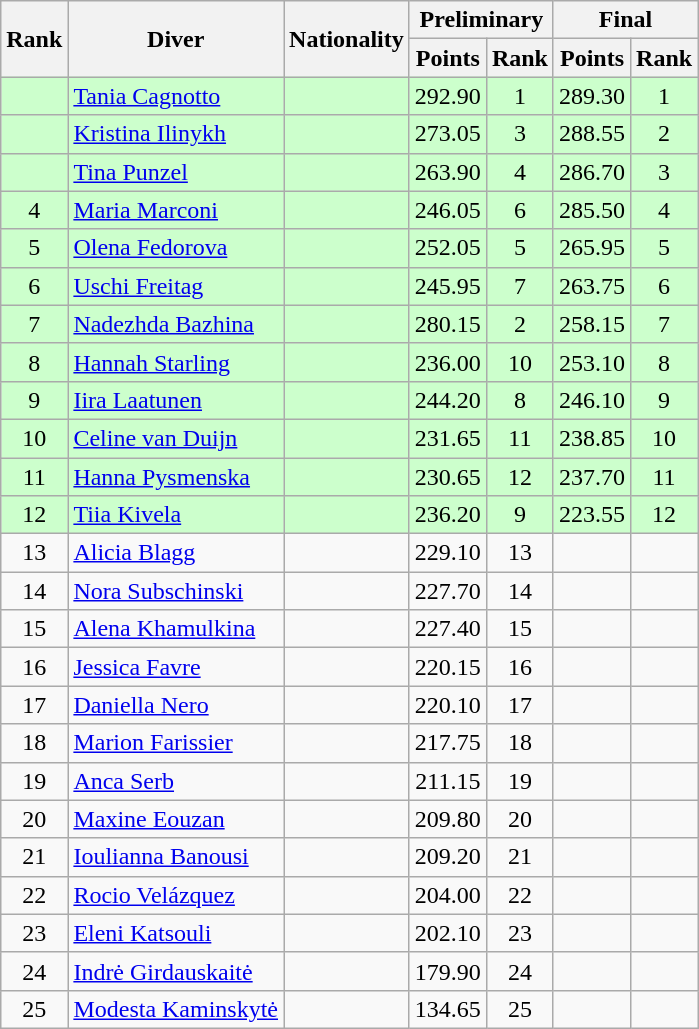<table class="wikitable sortable" style="text-align:center">
<tr>
<th rowspan=2>Rank</th>
<th rowspan=2>Diver</th>
<th rowspan=2>Nationality</th>
<th colspan="2">Preliminary</th>
<th colspan="2">Final</th>
</tr>
<tr>
<th>Points</th>
<th>Rank</th>
<th>Points</th>
<th>Rank</th>
</tr>
<tr bgcolor=ccffcc>
<td></td>
<td align=left><a href='#'>Tania Cagnotto</a></td>
<td align=left></td>
<td>292.90</td>
<td>1</td>
<td>289.30</td>
<td>1</td>
</tr>
<tr bgcolor=ccffcc>
<td></td>
<td align=left><a href='#'>Kristina Ilinykh</a></td>
<td align=left></td>
<td>273.05</td>
<td>3</td>
<td>288.55</td>
<td>2</td>
</tr>
<tr bgcolor=ccffcc>
<td></td>
<td align=left><a href='#'>Tina Punzel</a></td>
<td align=left></td>
<td>263.90</td>
<td>4</td>
<td>286.70</td>
<td>3</td>
</tr>
<tr bgcolor=ccffcc>
<td>4</td>
<td align=left><a href='#'>Maria Marconi</a></td>
<td align=left></td>
<td>246.05</td>
<td>6</td>
<td>285.50</td>
<td>4</td>
</tr>
<tr bgcolor=ccffcc>
<td>5</td>
<td align=left><a href='#'>Olena Fedorova</a></td>
<td align=left></td>
<td>252.05</td>
<td>5</td>
<td>265.95</td>
<td>5</td>
</tr>
<tr bgcolor=ccffcc>
<td>6</td>
<td align=left><a href='#'>Uschi Freitag</a></td>
<td align=left></td>
<td>245.95</td>
<td>7</td>
<td>263.75</td>
<td>6</td>
</tr>
<tr bgcolor=ccffcc>
<td>7</td>
<td align=left><a href='#'>Nadezhda Bazhina</a></td>
<td align=left></td>
<td>280.15</td>
<td>2</td>
<td>258.15</td>
<td>7</td>
</tr>
<tr bgcolor=ccffcc>
<td>8</td>
<td align=left><a href='#'>Hannah Starling</a></td>
<td align=left></td>
<td>236.00</td>
<td>10</td>
<td>253.10</td>
<td>8</td>
</tr>
<tr bgcolor=ccffcc>
<td>9</td>
<td align=left><a href='#'>Iira Laatunen</a></td>
<td align=left></td>
<td>244.20</td>
<td>8</td>
<td>246.10</td>
<td>9</td>
</tr>
<tr bgcolor=ccffcc>
<td>10</td>
<td align=left><a href='#'>Celine van Duijn</a></td>
<td align=left></td>
<td>231.65</td>
<td>11</td>
<td>238.85</td>
<td>10</td>
</tr>
<tr bgcolor=ccffcc>
<td>11</td>
<td align=left><a href='#'>Hanna Pysmenska</a></td>
<td align=left></td>
<td>230.65</td>
<td>12</td>
<td>237.70</td>
<td>11</td>
</tr>
<tr bgcolor=ccffcc>
<td>12</td>
<td align=left><a href='#'>Tiia Kivela</a></td>
<td align=left></td>
<td>236.20</td>
<td>9</td>
<td>223.55</td>
<td>12</td>
</tr>
<tr>
<td>13</td>
<td align=left><a href='#'>Alicia Blagg</a></td>
<td align=left></td>
<td>229.10</td>
<td>13</td>
<td></td>
<td></td>
</tr>
<tr>
<td>14</td>
<td align=left><a href='#'>Nora Subschinski</a></td>
<td align=left></td>
<td>227.70</td>
<td>14</td>
<td></td>
<td></td>
</tr>
<tr>
<td>15</td>
<td align=left><a href='#'>Alena Khamulkina</a></td>
<td align=left></td>
<td>227.40</td>
<td>15</td>
<td></td>
<td></td>
</tr>
<tr>
<td>16</td>
<td align=left><a href='#'>Jessica Favre</a></td>
<td align=left></td>
<td>220.15</td>
<td>16</td>
<td></td>
<td></td>
</tr>
<tr>
<td>17</td>
<td align=left><a href='#'>Daniella Nero</a></td>
<td align=left></td>
<td>220.10</td>
<td>17</td>
<td></td>
<td></td>
</tr>
<tr>
<td>18</td>
<td align=left><a href='#'>Marion Farissier</a></td>
<td align=left></td>
<td>217.75</td>
<td>18</td>
<td></td>
<td></td>
</tr>
<tr>
<td>19</td>
<td align=left><a href='#'>Anca Serb</a></td>
<td align=left></td>
<td>211.15</td>
<td>19</td>
<td></td>
<td></td>
</tr>
<tr>
<td>20</td>
<td align=left><a href='#'>Maxine Eouzan</a></td>
<td align=left></td>
<td>209.80</td>
<td>20</td>
<td></td>
<td></td>
</tr>
<tr>
<td>21</td>
<td align=left><a href='#'>Ioulianna Banousi</a></td>
<td align=left></td>
<td>209.20</td>
<td>21</td>
<td></td>
<td></td>
</tr>
<tr>
<td>22</td>
<td align=left><a href='#'>Rocio Velázquez</a></td>
<td align=left></td>
<td>204.00</td>
<td>22</td>
<td></td>
<td></td>
</tr>
<tr>
<td>23</td>
<td align=left><a href='#'>Eleni Katsouli</a></td>
<td align=left></td>
<td>202.10</td>
<td>23</td>
<td></td>
<td></td>
</tr>
<tr>
<td>24</td>
<td align=left><a href='#'>Indrė Girdauskaitė</a></td>
<td align=left></td>
<td>179.90</td>
<td>24</td>
<td></td>
<td></td>
</tr>
<tr>
<td>25</td>
<td align=left><a href='#'>Modesta Kaminskytė</a></td>
<td align=left></td>
<td>134.65</td>
<td>25</td>
<td></td>
<td></td>
</tr>
</table>
